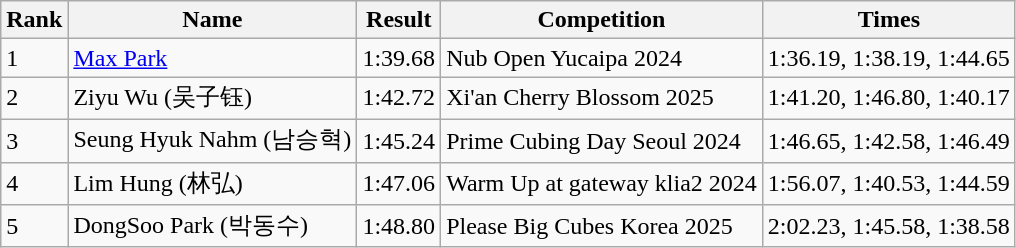<table class="wikitable">
<tr>
<th>Rank</th>
<th>Name</th>
<th>Result</th>
<th>Competition</th>
<th>Times</th>
</tr>
<tr>
<td>1</td>
<td> <a href='#'>Max Park</a></td>
<td>1:39.68</td>
<td> Nub Open Yucaipa 2024</td>
<td>1:36.19, 1:38.19, 1:44.65</td>
</tr>
<tr>
<td>2</td>
<td> Ziyu Wu (吴子钰)</td>
<td>1:42.72</td>
<td> Xi'an Cherry Blossom 2025</td>
<td>1:41.20, 1:46.80, 1:40.17</td>
</tr>
<tr>
<td>3</td>
<td> Seung Hyuk Nahm (남승혁)</td>
<td>1:45.24</td>
<td> Prime Cubing Day Seoul 2024</td>
<td>1:46.65, 1:42.58, 1:46.49</td>
</tr>
<tr>
<td>4</td>
<td> Lim Hung (林弘)</td>
<td>1:47.06</td>
<td> Warm Up at gateway klia2 2024</td>
<td>1:56.07, 1:40.53, 1:44.59</td>
</tr>
<tr>
<td>5</td>
<td> DongSoo Park (박동수)</td>
<td>1:48.80</td>
<td> Please Big Cubes Korea 2025</td>
<td>2:02.23, 1:45.58, 1:38.58</td>
</tr>
</table>
